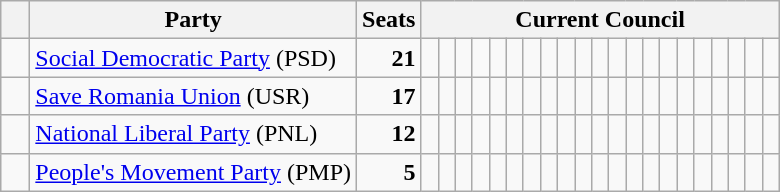<table class="wikitable">
<tr>
<th>   </th>
<th>Party</th>
<th>Seats</th>
<th colspan="24">Current Council</th>
</tr>
<tr>
<td>  </td>
<td><a href='#'>Social Democratic Party</a> (PSD)</td>
<td style="text-align: right"><strong>21</strong></td>
<td>  </td>
<td>  </td>
<td>  </td>
<td>  </td>
<td>  </td>
<td>  </td>
<td>  </td>
<td>  </td>
<td>  </td>
<td>  </td>
<td>  </td>
<td>  </td>
<td>  </td>
<td>  </td>
<td>  </td>
<td>  </td>
<td>  </td>
<td>  </td>
<td>  </td>
<td>  </td>
<td>  </td>
</tr>
<tr>
<td>  </td>
<td><a href='#'>Save Romania Union</a> (USR)</td>
<td style="text-align: right"><strong>17</strong></td>
<td>  </td>
<td>  </td>
<td>  </td>
<td>  </td>
<td>  </td>
<td>  </td>
<td>  </td>
<td>  </td>
<td>  </td>
<td>  </td>
<td>  </td>
<td>  </td>
<td>  </td>
<td>  </td>
<td>  </td>
<td>  </td>
<td>  </td>
<td> </td>
<td> </td>
<td> </td>
<td> </td>
</tr>
<tr>
<td>  </td>
<td><a href='#'>National Liberal Party</a> (PNL)</td>
<td style="text-align: right"><strong>12</strong></td>
<td>  </td>
<td>  </td>
<td>  </td>
<td>  </td>
<td>  </td>
<td>  </td>
<td>  </td>
<td>  </td>
<td>  </td>
<td>  </td>
<td>  </td>
<td>  </td>
<td>  </td>
<td> </td>
<td> </td>
<td> </td>
<td> </td>
<td> </td>
<td> </td>
<td> </td>
<td> </td>
</tr>
<tr>
<td>  </td>
<td><a href='#'>People's Movement Party</a> (PMP)</td>
<td style="text-align: right"><strong>5</strong></td>
<td>  </td>
<td>  </td>
<td>  </td>
<td>  </td>
<td>  </td>
<td> </td>
<td> </td>
<td> </td>
<td> </td>
<td> </td>
<td> </td>
<td> </td>
<td> </td>
<td> </td>
<td> </td>
<td> </td>
<td> </td>
<td> </td>
<td> </td>
<td> </td>
<td> </td>
</tr>
</table>
